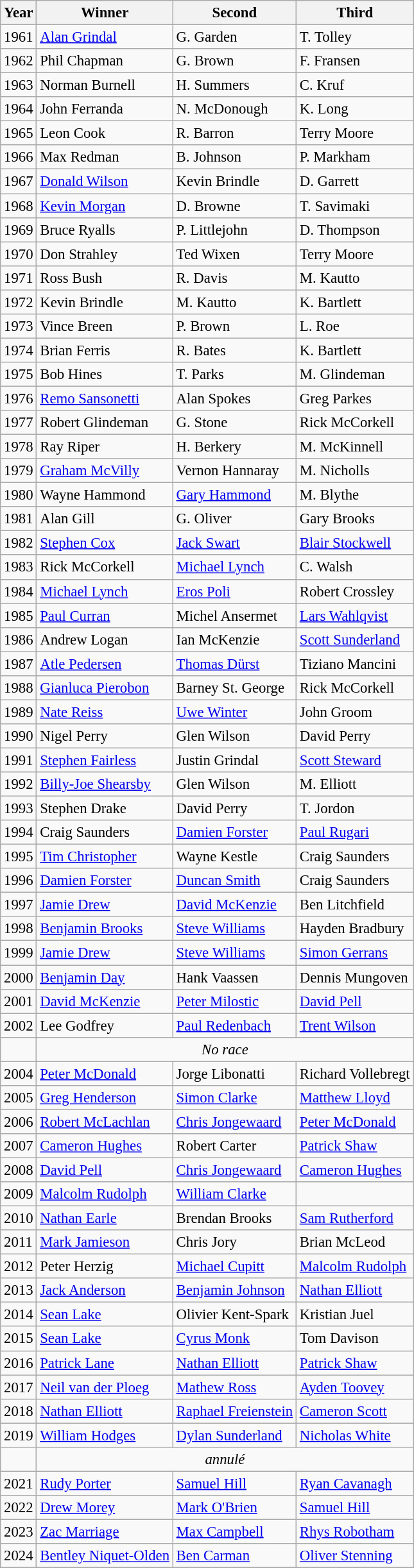<table class="wikitable sortable" style="font-size:95%">
<tr>
<th>Year</th>
<th>Winner</th>
<th>Second</th>
<th>Third</th>
</tr>
<tr>
<td>1961</td>
<td> <a href='#'>Alan Grindal</a></td>
<td> G. Garden</td>
<td> T. Tolley</td>
</tr>
<tr>
<td>1962</td>
<td> Phil Chapman</td>
<td> G. Brown</td>
<td> F. Fransen</td>
</tr>
<tr>
<td>1963</td>
<td> Norman Burnell</td>
<td> H. Summers</td>
<td> C. Kruf</td>
</tr>
<tr>
<td>1964</td>
<td> John Ferranda</td>
<td> N. McDonough</td>
<td> K. Long</td>
</tr>
<tr>
<td>1965</td>
<td> Leon Cook</td>
<td> R. Barron</td>
<td> Terry Moore</td>
</tr>
<tr>
<td>1966</td>
<td> Max Redman</td>
<td> B. Johnson</td>
<td> P. Markham</td>
</tr>
<tr>
<td>1967</td>
<td> <a href='#'>Donald Wilson</a></td>
<td> Kevin Brindle</td>
<td> D. Garrett</td>
</tr>
<tr>
<td>1968</td>
<td> <a href='#'>Kevin Morgan</a></td>
<td> D. Browne</td>
<td> T. Savimaki</td>
</tr>
<tr>
<td>1969</td>
<td> Bruce Ryalls</td>
<td> P. Littlejohn</td>
<td> D. Thompson</td>
</tr>
<tr>
<td>1970</td>
<td> Don Strahley</td>
<td> Ted Wixen</td>
<td> Terry Moore</td>
</tr>
<tr>
<td>1971</td>
<td> Ross Bush</td>
<td> R. Davis</td>
<td> M. Kautto</td>
</tr>
<tr>
<td>1972</td>
<td> Kevin Brindle</td>
<td> M. Kautto</td>
<td> K. Bartlett</td>
</tr>
<tr>
<td>1973</td>
<td> Vince Breen</td>
<td> P. Brown</td>
<td> L. Roe</td>
</tr>
<tr>
<td>1974</td>
<td> Brian Ferris</td>
<td> R. Bates</td>
<td> K. Bartlett</td>
</tr>
<tr>
<td>1975</td>
<td> Bob Hines</td>
<td> T. Parks</td>
<td> M. Glindeman</td>
</tr>
<tr>
<td>1976</td>
<td> <a href='#'>Remo Sansonetti</a></td>
<td> Alan Spokes</td>
<td> Greg Parkes</td>
</tr>
<tr>
<td>1977</td>
<td> Robert Glindeman</td>
<td> G. Stone</td>
<td> Rick McCorkell</td>
</tr>
<tr>
<td>1978</td>
<td> Ray Riper</td>
<td> H. Berkery</td>
<td> M. McKinnell</td>
</tr>
<tr>
<td>1979</td>
<td> <a href='#'>Graham McVilly</a></td>
<td> Vernon Hannaray</td>
<td> M. Nicholls</td>
</tr>
<tr>
<td>1980</td>
<td> Wayne Hammond</td>
<td> <a href='#'>Gary Hammond</a></td>
<td> M. Blythe</td>
</tr>
<tr>
<td>1981</td>
<td> Alan Gill</td>
<td> G. Oliver</td>
<td> Gary Brooks</td>
</tr>
<tr>
<td>1982</td>
<td> <a href='#'>Stephen Cox</a></td>
<td> <a href='#'>Jack Swart</a></td>
<td> <a href='#'>Blair Stockwell</a></td>
</tr>
<tr>
<td>1983</td>
<td> Rick McCorkell</td>
<td> <a href='#'>Michael Lynch</a></td>
<td> C. Walsh</td>
</tr>
<tr>
<td>1984</td>
<td> <a href='#'>Michael Lynch</a></td>
<td> <a href='#'>Eros Poli</a></td>
<td> Robert Crossley</td>
</tr>
<tr>
<td>1985</td>
<td> <a href='#'>Paul Curran</a></td>
<td> Michel Ansermet</td>
<td> <a href='#'>Lars Wahlqvist</a></td>
</tr>
<tr>
<td>1986</td>
<td> Andrew Logan</td>
<td> Ian McKenzie</td>
<td> <a href='#'>Scott Sunderland</a></td>
</tr>
<tr>
<td>1987</td>
<td> <a href='#'>Atle Pedersen</a></td>
<td> <a href='#'>Thomas Dürst</a></td>
<td> Tiziano Mancini</td>
</tr>
<tr>
<td>1988</td>
<td> <a href='#'>Gianluca Pierobon</a></td>
<td> Barney St. George</td>
<td> Rick McCorkell</td>
</tr>
<tr>
<td>1989</td>
<td> <a href='#'>Nate Reiss</a></td>
<td> <a href='#'>Uwe Winter</a></td>
<td> John Groom</td>
</tr>
<tr>
<td>1990</td>
<td> Nigel Perry</td>
<td> Glen Wilson</td>
<td> David Perry</td>
</tr>
<tr>
<td>1991</td>
<td> <a href='#'>Stephen Fairless</a></td>
<td> Justin Grindal</td>
<td> <a href='#'>Scott Steward</a></td>
</tr>
<tr>
<td>1992</td>
<td> <a href='#'>Billy-Joe Shearsby</a></td>
<td> Glen Wilson</td>
<td> M. Elliott</td>
</tr>
<tr>
<td>1993</td>
<td> Stephen Drake</td>
<td> David Perry</td>
<td> T. Jordon</td>
</tr>
<tr>
<td>1994</td>
<td> Craig Saunders</td>
<td> <a href='#'>Damien Forster</a></td>
<td> <a href='#'>Paul Rugari</a></td>
</tr>
<tr>
<td>1995</td>
<td> <a href='#'>Tim Christopher</a></td>
<td> Wayne Kestle</td>
<td> Craig Saunders</td>
</tr>
<tr>
<td>1996</td>
<td> <a href='#'>Damien Forster</a></td>
<td> <a href='#'>Duncan Smith</a></td>
<td> Craig Saunders</td>
</tr>
<tr>
<td>1997</td>
<td> <a href='#'>Jamie Drew</a></td>
<td> <a href='#'>David McKenzie</a></td>
<td> Ben Litchfield</td>
</tr>
<tr>
<td>1998</td>
<td> <a href='#'>Benjamin Brooks</a></td>
<td> <a href='#'>Steve Williams</a></td>
<td> Hayden Bradbury</td>
</tr>
<tr>
<td>1999</td>
<td> <a href='#'>Jamie Drew</a></td>
<td>  <a href='#'>Steve Williams</a></td>
<td> <a href='#'>Simon Gerrans</a></td>
</tr>
<tr>
<td>2000</td>
<td> <a href='#'>Benjamin Day</a></td>
<td> Hank Vaassen</td>
<td> Dennis Mungoven</td>
</tr>
<tr>
<td>2001</td>
<td> <a href='#'>David McKenzie</a></td>
<td> <a href='#'>Peter Milostic</a></td>
<td> <a href='#'>David Pell</a></td>
</tr>
<tr>
<td>2002</td>
<td> Lee Godfrey</td>
<td> <a href='#'>Paul Redenbach</a></td>
<td> <a href='#'>Trent Wilson</a></td>
</tr>
<tr>
<td></td>
<td colspan=3 align=center><em>No race</em></td>
</tr>
<tr>
<td>2004</td>
<td> <a href='#'>Peter McDonald</a></td>
<td> Jorge Libonatti</td>
<td> Richard Vollebregt</td>
</tr>
<tr>
<td>2005</td>
<td> <a href='#'>Greg Henderson</a></td>
<td> <a href='#'>Simon Clarke</a></td>
<td> <a href='#'>Matthew Lloyd</a></td>
</tr>
<tr>
<td>2006</td>
<td> <a href='#'>Robert McLachlan</a></td>
<td> <a href='#'>Chris Jongewaard</a></td>
<td> <a href='#'>Peter McDonald</a></td>
</tr>
<tr>
<td>2007</td>
<td> <a href='#'>Cameron Hughes</a></td>
<td> Robert Carter</td>
<td> <a href='#'>Patrick Shaw</a></td>
</tr>
<tr>
<td>2008</td>
<td> <a href='#'>David Pell</a></td>
<td> <a href='#'>Chris Jongewaard</a></td>
<td> <a href='#'>Cameron Hughes</a></td>
</tr>
<tr>
<td>2009</td>
<td> <a href='#'>Malcolm Rudolph</a></td>
<td> <a href='#'>William Clarke</a></td>
<td> </td>
</tr>
<tr>
<td>2010</td>
<td> <a href='#'>Nathan Earle</a></td>
<td> Brendan Brooks</td>
<td> <a href='#'>Sam Rutherford</a></td>
</tr>
<tr>
<td>2011</td>
<td> <a href='#'>Mark Jamieson</a></td>
<td> Chris Jory</td>
<td> Brian McLeod</td>
</tr>
<tr>
<td>2012</td>
<td> Peter Herzig</td>
<td> <a href='#'>Michael Cupitt</a></td>
<td> <a href='#'>Malcolm Rudolph</a></td>
</tr>
<tr>
<td>2013</td>
<td> <a href='#'>Jack Anderson</a></td>
<td> <a href='#'>Benjamin Johnson</a></td>
<td> <a href='#'>Nathan Elliott</a></td>
</tr>
<tr>
<td>2014</td>
<td> <a href='#'>Sean Lake</a></td>
<td> Olivier Kent-Spark</td>
<td> Kristian Juel</td>
</tr>
<tr>
<td>2015</td>
<td> <a href='#'>Sean Lake</a></td>
<td> <a href='#'>Cyrus Monk</a></td>
<td> Tom Davison</td>
</tr>
<tr>
<td>2016</td>
<td> <a href='#'>Patrick Lane</a></td>
<td> <a href='#'>Nathan Elliott</a></td>
<td> <a href='#'>Patrick Shaw</a></td>
</tr>
<tr>
<td>2017</td>
<td> <a href='#'>Neil van der Ploeg</a></td>
<td> <a href='#'>Mathew Ross</a></td>
<td> <a href='#'>Ayden Toovey</a></td>
</tr>
<tr>
<td>2018</td>
<td> <a href='#'>Nathan Elliott</a></td>
<td> <a href='#'>Raphael Freienstein</a></td>
<td> <a href='#'>Cameron Scott</a></td>
</tr>
<tr>
<td>2019</td>
<td> <a href='#'>William Hodges</a></td>
<td> <a href='#'>Dylan Sunderland</a></td>
<td> <a href='#'>Nicholas White</a></td>
</tr>
<tr>
<td></td>
<td colspan=3 align=center><em>annulé</em></td>
</tr>
<tr>
<td>2021</td>
<td> <a href='#'>Rudy Porter</a></td>
<td> <a href='#'>Samuel Hill</a></td>
<td> <a href='#'>Ryan Cavanagh</a></td>
</tr>
<tr>
<td>2022</td>
<td> <a href='#'>Drew Morey</a></td>
<td> <a href='#'>Mark O'Brien</a></td>
<td> <a href='#'>Samuel Hill</a></td>
</tr>
<tr>
<td>2023</td>
<td> <a href='#'>Zac Marriage</a></td>
<td> <a href='#'>Max Campbell</a></td>
<td> <a href='#'>Rhys Robotham</a></td>
</tr>
<tr>
<td>2024</td>
<td> <a href='#'>Bentley Niquet-Olden</a></td>
<td> <a href='#'>Ben Carman</a></td>
<td> <a href='#'>Oliver Stenning</a></td>
</tr>
<tr>
</tr>
</table>
